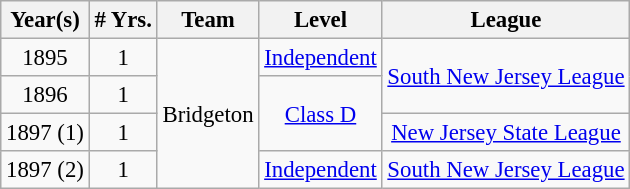<table class="wikitable" style="text-align:center; font-size: 95%;">
<tr>
<th>Year(s)</th>
<th># Yrs.</th>
<th>Team</th>
<th>Level</th>
<th>League</th>
</tr>
<tr>
<td>1895</td>
<td>1</td>
<td rowspan=4>Bridgeton</td>
<td><a href='#'>Independent</a></td>
<td rowspan=2><a href='#'>South New Jersey League</a></td>
</tr>
<tr>
<td>1896</td>
<td>1</td>
<td rowspan=2><a href='#'>Class D</a></td>
</tr>
<tr>
<td>1897 (1)</td>
<td>1</td>
<td><a href='#'>New Jersey State League</a></td>
</tr>
<tr>
<td>1897 (2)</td>
<td>1</td>
<td><a href='#'>Independent</a></td>
<td><a href='#'>South New Jersey League</a></td>
</tr>
</table>
